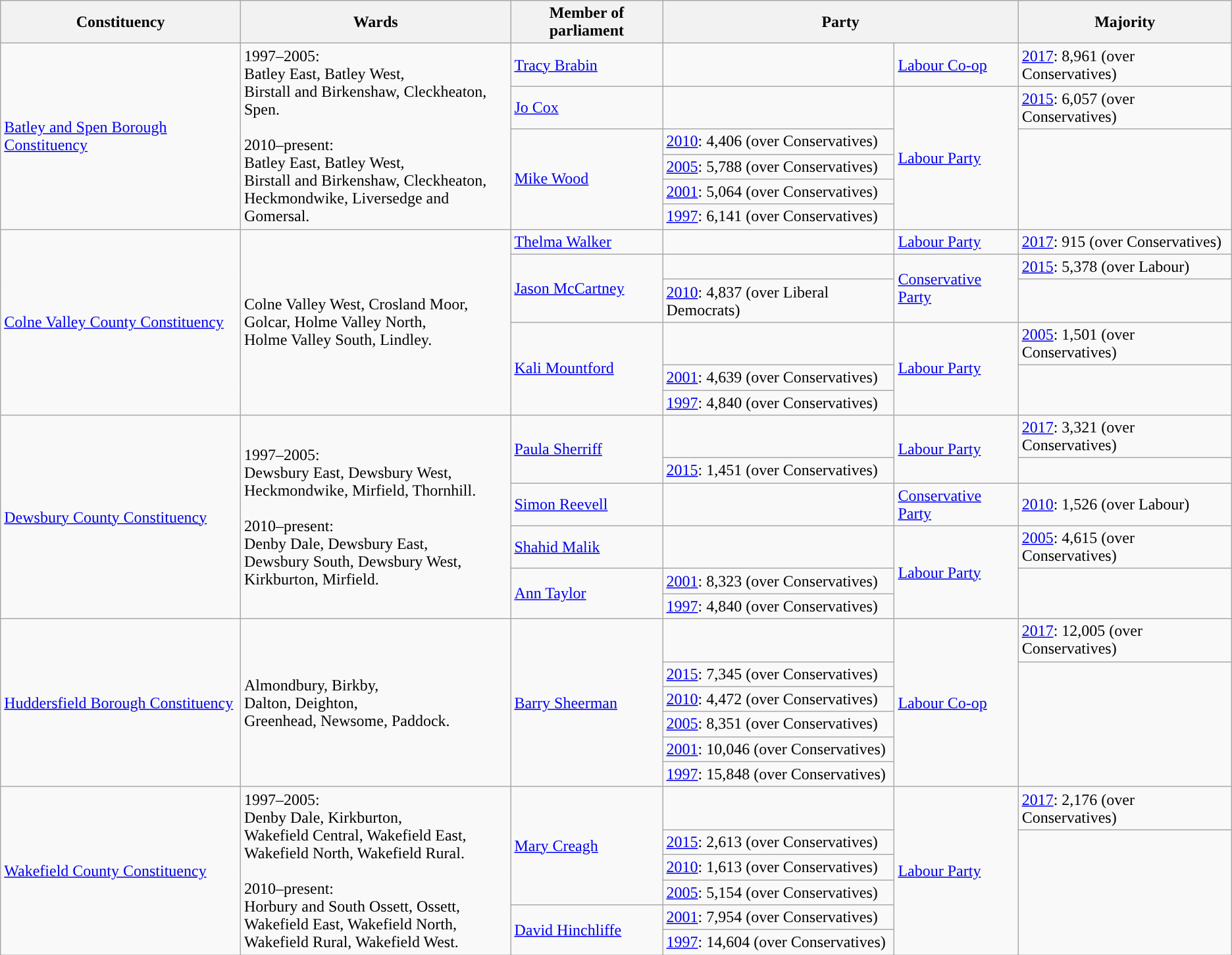<table class="wikitable">
<tr>
<th>Constituency</th>
<th>Wards</th>
<th>Member of parliament</th>
<th colspan=2>Party</th>
<th>Majority</th>
</tr>
<tr>
<td rowspan=6><a href='#'>Batley and Spen Borough Constituency</a></td>
<td rowspan=6>1997–2005:<br>Batley East, Batley West,<br>Birstall and Birkenshaw, Cleckheaton, Spen.<br><br>2010–present:<br>
Batley East, Batley West,<br>Birstall and Birkenshaw, Cleckheaton,<br>Heckmondwike, Liversedge and Gomersal.</td>
<td><a href='#'>Tracy Brabin</a></td>
<td style="color:inherit;background:"></td>
<td><a href='#'>Labour Co-op</a></td>
<td><a href='#'>2017</a>: 8,961 (over Conservatives)</td>
</tr>
<tr>
<td><a href='#'>Jo Cox</a></td>
<td style="color:inherit;background:"></td>
<td rowspan=5><a href='#'>Labour Party</a></td>
<td><a href='#'>2015</a>: 6,057 (over Conservatives)</td>
</tr>
<tr>
<td rowspan=4><a href='#'>Mike Wood</a></td>
<td><a href='#'>2010</a>: 4,406 (over Conservatives)</td>
</tr>
<tr>
<td><a href='#'>2005</a>: 5,788 (over Conservatives)</td>
</tr>
<tr>
<td><a href='#'>2001</a>: 5,064 (over Conservatives)</td>
</tr>
<tr>
<td><a href='#'>1997</a>: 6,141 (over Conservatives)</td>
</tr>
<tr>
<td rowspan=6><a href='#'>Colne Valley County Constituency</a></td>
<td rowspan=6>Colne Valley West, Crosland Moor,<br> Golcar, Holme Valley North,<br> Holme Valley South, Lindley.</td>
<td><a href='#'>Thelma Walker</a></td>
<td style="color:inherit;background:"></td>
<td><a href='#'>Labour Party</a></td>
<td><a href='#'>2017</a>: 915 (over Conservatives)</td>
</tr>
<tr>
<td rowspan=2><a href='#'>Jason McCartney</a></td>
<td style="color:inherit;background:"></td>
<td rowspan=2><a href='#'>Conservative Party</a></td>
<td><a href='#'>2015</a>: 5,378 (over Labour)</td>
</tr>
<tr>
<td><a href='#'>2010</a>: 4,837 (over Liberal Democrats)</td>
</tr>
<tr>
<td rowspan=3><a href='#'>Kali Mountford</a></td>
<td style="color:inherit;background:"></td>
<td rowspan=3><a href='#'>Labour Party</a></td>
<td><a href='#'>2005</a>: 1,501 (over Conservatives)</td>
</tr>
<tr>
<td><a href='#'>2001</a>: 4,639 (over Conservatives)</td>
</tr>
<tr>
<td><a href='#'>1997</a>: 4,840 (over Conservatives)</td>
</tr>
<tr>
<td rowspan=6><a href='#'>Dewsbury County Constituency</a></td>
<td rowspan=6>1997–2005:<br>Dewsbury East, Dewsbury West,<br>Heckmondwike, Mirfield, Thornhill.<br><br>2010–present:<br>Denby Dale, Dewsbury East,<br>Dewsbury South, Dewsbury West,<br>Kirkburton, Mirfield.</td>
<td rowspan=2><a href='#'>Paula Sherriff</a></td>
<td style="color:inherit;background:"></td>
<td rowspan=2><a href='#'>Labour Party</a></td>
<td><a href='#'>2017</a>: 3,321 (over Conservatives)</td>
</tr>
<tr>
<td><a href='#'>2015</a>: 1,451 (over Conservatives)</td>
</tr>
<tr>
<td><a href='#'>Simon Reevell</a></td>
<td style="color:inherit;background:"></td>
<td><a href='#'>Conservative Party</a></td>
<td><a href='#'>2010</a>: 1,526 (over Labour)</td>
</tr>
<tr>
<td><a href='#'>Shahid Malik</a></td>
<td style="color:inherit;background:"></td>
<td rowspan=3><a href='#'>Labour Party</a></td>
<td><a href='#'>2005</a>: 4,615 (over Conservatives)</td>
</tr>
<tr>
<td rowspan=2><a href='#'>Ann Taylor</a></td>
<td><a href='#'>2001</a>: 8,323 (over Conservatives)</td>
</tr>
<tr>
<td><a href='#'>1997</a>: 4,840 (over Conservatives)</td>
</tr>
<tr>
<td rowspan=6><a href='#'>Huddersfield Borough Constituency</a></td>
<td rowspan=6>Almondbury, Birkby,<br>Dalton, Deighton,<br>Greenhead, Newsome, Paddock.</td>
<td rowspan=6><a href='#'>Barry Sheerman</a></td>
<td style="color:inherit;background:"></td>
<td rowspan=6><a href='#'>Labour Co-op</a></td>
<td><a href='#'>2017</a>: 12,005 (over Conservatives)</td>
</tr>
<tr>
<td><a href='#'>2015</a>: 7,345 (over Conservatives)</td>
</tr>
<tr>
<td><a href='#'>2010</a>: 4,472 (over Conservatives)</td>
</tr>
<tr>
<td><a href='#'>2005</a>: 8,351 (over Conservatives)</td>
</tr>
<tr>
<td><a href='#'>2001</a>: 10,046 (over Conservatives)</td>
</tr>
<tr>
<td><a href='#'>1997</a>: 15,848 (over Conservatives)</td>
</tr>
<tr>
<td rowspan=6><a href='#'>Wakefield County Constituency</a></td>
<td rowspan=6>1997–2005:<br>Denby Dale, Kirkburton,<br>Wakefield Central, Wakefield East,<br>Wakefield North, Wakefield Rural.<br><br>2010–present:<br>Horbury and South Ossett, Ossett,<br>Wakefield East, Wakefield North,<br>Wakefield Rural, Wakefield West.</td>
<td rowspan=4><a href='#'>Mary Creagh</a></td>
<td style="color:inherit;background:"></td>
<td rowspan=6><a href='#'>Labour Party</a></td>
<td><a href='#'>2017</a>: 2,176 (over Conservatives)</td>
</tr>
<tr>
<td><a href='#'>2015</a>: 2,613 (over Conservatives)</td>
</tr>
<tr>
<td><a href='#'>2010</a>: 1,613 (over Conservatives)</td>
</tr>
<tr>
<td><a href='#'>2005</a>: 5,154 (over Conservatives)</td>
</tr>
<tr>
<td rowspan=2><a href='#'>David Hinchliffe</a></td>
<td><a href='#'>2001</a>: 7,954 (over Conservatives)</td>
</tr>
<tr>
<td><a href='#'>1997</a>: 14,604 (over Conservatives)</td>
</tr>
</table>
